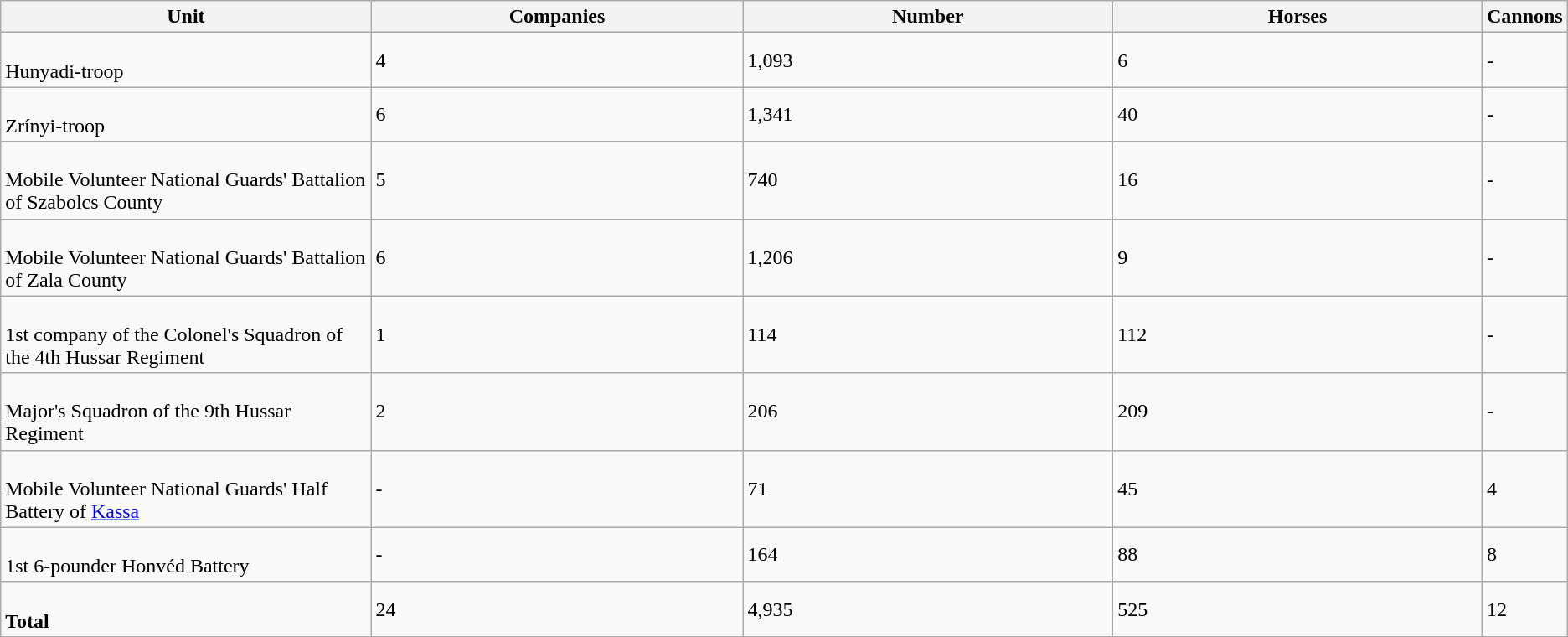<table class="wikitable">
<tr>
<th width=25%>Unit</th>
<th width=25%>Companies</th>
<th width=25%>Number</th>
<th width=25%>Horses</th>
<th width=25%>Cannons</th>
</tr>
<tr>
<td><br>Hunyadi-troop</td>
<td>4</td>
<td>1,093</td>
<td>6</td>
<td>-</td>
</tr>
<tr>
<td><br>Zrínyi-troop</td>
<td>6</td>
<td>1,341</td>
<td>40</td>
<td>-</td>
</tr>
<tr>
<td><br>Mobile Volunteer National Guards' Battalion of Szabolcs County</td>
<td>5</td>
<td>740</td>
<td>16</td>
<td>-</td>
</tr>
<tr>
<td><br>Mobile Volunteer National Guards' Battalion of Zala County</td>
<td>6</td>
<td>1,206</td>
<td>9</td>
<td>-</td>
</tr>
<tr>
<td><br>1st company of the Colonel's Squadron of the 4th Hussar Regiment</td>
<td>1</td>
<td>114</td>
<td>112</td>
<td>-</td>
</tr>
<tr>
<td><br>Major's Squadron of the 9th Hussar Regiment</td>
<td>2</td>
<td>206</td>
<td>209</td>
<td>-</td>
</tr>
<tr>
<td><br>Mobile Volunteer National Guards' Half Battery of <a href='#'>Kassa</a></td>
<td>-</td>
<td>71</td>
<td>45</td>
<td>4</td>
</tr>
<tr>
<td><br>1st 6-pounder Honvéd Battery</td>
<td>-</td>
<td>164</td>
<td>88</td>
<td>8</td>
</tr>
<tr>
<td><br><strong>Total</strong></td>
<td>24</td>
<td>4,935</td>
<td>525</td>
<td>12</td>
</tr>
</table>
